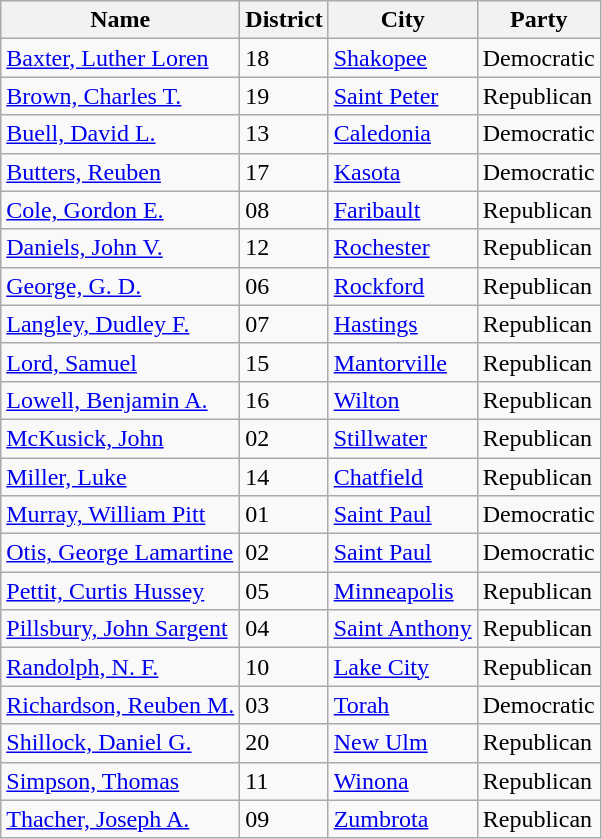<table class="wikitable sortable">
<tr>
<th>Name</th>
<th>District</th>
<th>City</th>
<th>Party</th>
</tr>
<tr>
<td><a href='#'>Baxter, Luther Loren</a></td>
<td>18</td>
<td><a href='#'>Shakopee</a></td>
<td>Democratic</td>
</tr>
<tr>
<td><a href='#'>Brown, Charles T.</a></td>
<td>19</td>
<td><a href='#'>Saint Peter</a></td>
<td>Republican</td>
</tr>
<tr>
<td><a href='#'>Buell, David L.</a></td>
<td>13</td>
<td><a href='#'>Caledonia</a></td>
<td>Democratic</td>
</tr>
<tr>
<td><a href='#'>Butters, Reuben</a></td>
<td>17</td>
<td><a href='#'>Kasota</a></td>
<td>Democratic</td>
</tr>
<tr>
<td><a href='#'>Cole, Gordon E.</a></td>
<td>08</td>
<td><a href='#'>Faribault</a></td>
<td>Republican</td>
</tr>
<tr>
<td><a href='#'>Daniels, John V.</a></td>
<td>12</td>
<td><a href='#'>Rochester</a></td>
<td>Republican</td>
</tr>
<tr>
<td><a href='#'>George, G. D.</a></td>
<td>06</td>
<td><a href='#'>Rockford</a></td>
<td>Republican</td>
</tr>
<tr>
<td><a href='#'>Langley, Dudley F.</a></td>
<td>07</td>
<td><a href='#'>Hastings</a></td>
<td>Republican</td>
</tr>
<tr>
<td><a href='#'>Lord, Samuel</a></td>
<td>15</td>
<td><a href='#'>Mantorville</a></td>
<td>Republican</td>
</tr>
<tr>
<td><a href='#'>Lowell, Benjamin A.</a></td>
<td>16</td>
<td><a href='#'>Wilton</a></td>
<td>Republican</td>
</tr>
<tr>
<td><a href='#'>McKusick, John</a></td>
<td>02</td>
<td><a href='#'>Stillwater</a></td>
<td>Republican</td>
</tr>
<tr>
<td><a href='#'>Miller, Luke</a></td>
<td>14</td>
<td><a href='#'>Chatfield</a></td>
<td>Republican</td>
</tr>
<tr>
<td><a href='#'>Murray, William Pitt</a></td>
<td>01</td>
<td><a href='#'>Saint Paul</a></td>
<td>Democratic</td>
</tr>
<tr>
<td><a href='#'>Otis, George Lamartine</a></td>
<td>02</td>
<td><a href='#'>Saint Paul</a></td>
<td>Democratic</td>
</tr>
<tr>
<td><a href='#'>Pettit, Curtis Hussey</a></td>
<td>05</td>
<td><a href='#'>Minneapolis</a></td>
<td>Republican</td>
</tr>
<tr>
<td><a href='#'>Pillsbury, John Sargent</a></td>
<td>04</td>
<td><a href='#'>Saint Anthony</a></td>
<td>Republican</td>
</tr>
<tr>
<td><a href='#'>Randolph, N. F.</a></td>
<td>10</td>
<td><a href='#'>Lake City</a></td>
<td>Republican</td>
</tr>
<tr>
<td><a href='#'>Richardson, Reuben M.</a></td>
<td>03</td>
<td><a href='#'>Torah</a></td>
<td>Democratic</td>
</tr>
<tr>
<td><a href='#'>Shillock, Daniel G.</a></td>
<td>20</td>
<td><a href='#'>New Ulm</a></td>
<td>Republican</td>
</tr>
<tr>
<td><a href='#'>Simpson, Thomas</a></td>
<td>11</td>
<td><a href='#'>Winona</a></td>
<td>Republican</td>
</tr>
<tr>
<td><a href='#'>Thacher, Joseph A.</a></td>
<td>09</td>
<td><a href='#'>Zumbrota</a></td>
<td>Republican</td>
</tr>
</table>
